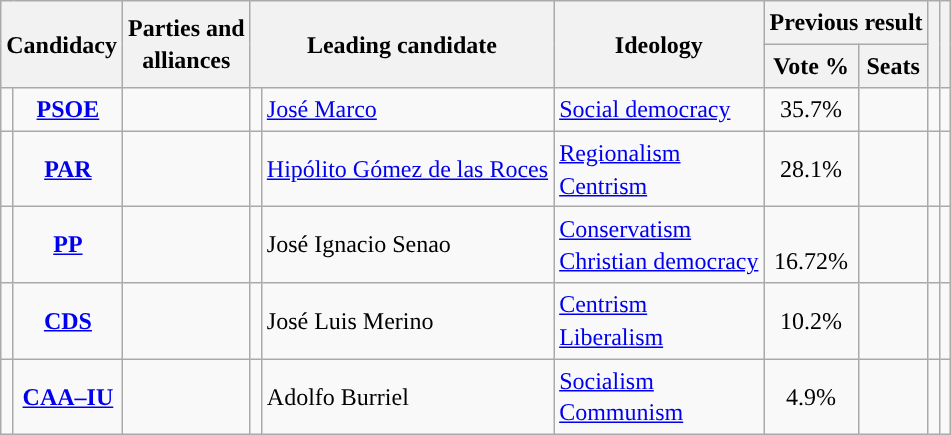<table class="wikitable" style="line-height:1.35em; text-align:left;">
<tr>
<th colspan="2" rowspan="2">Candidacy</th>
<th rowspan="2">Parties and<br>alliances</th>
<th colspan="2" rowspan="2">Leading candidate</th>
<th rowspan="2">Ideology</th>
<th colspan="2">Previous result</th>
<th rowspan="2"></th>
<th rowspan="2"></th>
</tr>
<tr>
<th>Vote %</th>
<th>Seats</th>
</tr>
<tr>
<td width="1" style="color:inherit;background:"></td>
<td align="center"><strong><a href='#'>PSOE</a></strong></td>
<td></td>
<td></td>
<td><a href='#'>José Marco</a></td>
<td><a href='#'>Social democracy</a></td>
<td align="center">35.7%</td>
<td></td>
<td></td>
<td></td>
</tr>
<tr>
<td style="color:inherit;background:"></td>
<td align="center"><strong><a href='#'>PAR</a></strong></td>
<td></td>
<td></td>
<td><a href='#'>Hipólito Gómez de las Roces</a></td>
<td><a href='#'>Regionalism</a><br><a href='#'>Centrism</a></td>
<td align="center">28.1%</td>
<td></td>
<td></td>
<td></td>
</tr>
<tr>
<td style="color:inherit;background:"></td>
<td align="center"><strong><a href='#'>PP</a></strong></td>
<td></td>
<td></td>
<td>José Ignacio Senao</td>
<td><a href='#'>Conservatism</a><br><a href='#'>Christian democracy</a></td>
<td align="center"><br>16.72%<br></td>
<td></td>
<td></td>
<td></td>
</tr>
<tr>
<td style="color:inherit;background:"></td>
<td align="center"><strong><a href='#'>CDS</a></strong></td>
<td></td>
<td></td>
<td>José Luis Merino</td>
<td><a href='#'>Centrism</a><br><a href='#'>Liberalism</a></td>
<td align="center">10.2%</td>
<td></td>
<td></td>
<td></td>
</tr>
<tr>
<td style="color:inherit;background:"></td>
<td align="center"><strong><a href='#'>CAA–IU</a></strong></td>
<td></td>
<td></td>
<td>Adolfo Burriel</td>
<td><a href='#'>Socialism</a><br><a href='#'>Communism</a></td>
<td align="center">4.9%</td>
<td></td>
<td></td>
<td></td>
</tr>
</table>
